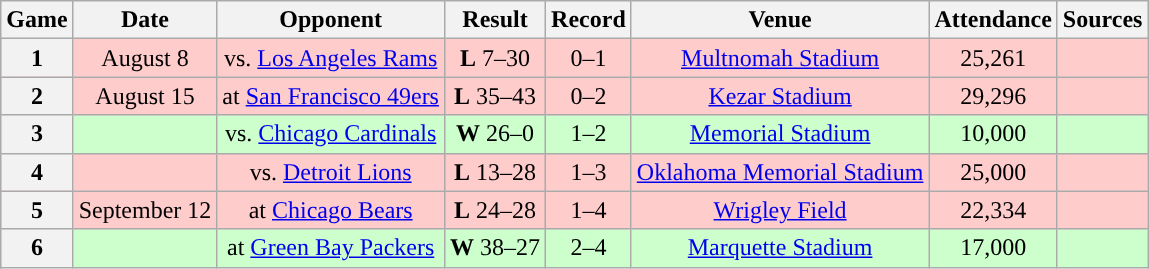<table class="wikitable" style="text-align:center">
<tr>
<th>Game</th>
<th>Date</th>
<th>Opponent</th>
<th>Result</th>
<th>Record</th>
<th>Venue</th>
<th>Attendance</th>
<th>Sources</th>
</tr>
<tr style="background:#fcc">
<th>1</th>
<td>August 8</td>
<td>vs. <a href='#'>Los Angeles Rams</a></td>
<td><strong>L</strong> 7–30</td>
<td>0–1</td>
<td><a href='#'>Multnomah Stadium</a></td>
<td>25,261</td>
<td></td>
</tr>
<tr style="background:#fcc">
<th>2</th>
<td>August 15</td>
<td>at <a href='#'>San Francisco 49ers</a></td>
<td><strong>L</strong> 35–43</td>
<td>0–2</td>
<td><a href='#'>Kezar Stadium</a></td>
<td>29,296</td>
<td></td>
</tr>
<tr style="background:#cfc">
<th>3</th>
<td></td>
<td>vs. <a href='#'>Chicago Cardinals</a></td>
<td><strong>W</strong> 26–0</td>
<td>1–2</td>
<td><a href='#'>Memorial Stadium</a></td>
<td>10,000</td>
<td></td>
</tr>
<tr style="background:#fcc">
<th>4</th>
<td></td>
<td>vs. <a href='#'>Detroit Lions</a></td>
<td><strong>L</strong> 13–28</td>
<td>1–3</td>
<td><a href='#'>Oklahoma Memorial Stadium</a></td>
<td>25,000</td>
<td></td>
</tr>
<tr style="background:#fcc">
<th>5</th>
<td>September 12</td>
<td>at <a href='#'>Chicago Bears</a></td>
<td><strong>L</strong> 24–28</td>
<td>1–4</td>
<td><a href='#'>Wrigley Field</a></td>
<td>22,334</td>
<td></td>
</tr>
<tr style="background:#cfc">
<th>6</th>
<td></td>
<td>at <a href='#'>Green Bay Packers</a></td>
<td><strong>W</strong> 38–27</td>
<td>2–4</td>
<td><a href='#'>Marquette Stadium</a></td>
<td>17,000</td>
<td></td>
</tr>
</table>
